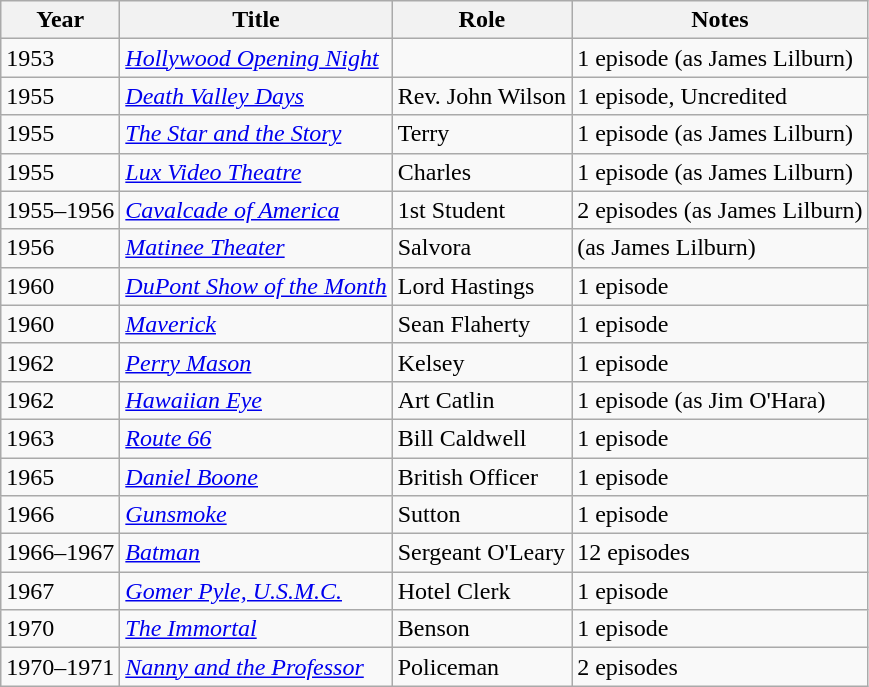<table class="wikitable sortable">
<tr>
<th>Year</th>
<th>Title</th>
<th>Role</th>
<th class="unsortable">Notes</th>
</tr>
<tr>
<td>1953</td>
<td><em><a href='#'>Hollywood Opening Night</a></em></td>
<td></td>
<td>1 episode (as James Lilburn)</td>
</tr>
<tr>
<td>1955</td>
<td><em><a href='#'>Death Valley Days</a></em></td>
<td>Rev. John Wilson</td>
<td>1 episode, Uncredited</td>
</tr>
<tr>
<td>1955</td>
<td><em><a href='#'>The Star and the Story</a></em></td>
<td>Terry</td>
<td>1 episode (as James Lilburn)</td>
</tr>
<tr>
<td>1955</td>
<td><em><a href='#'>Lux Video Theatre</a></em></td>
<td>Charles</td>
<td>1 episode (as James Lilburn)</td>
</tr>
<tr>
<td>1955–1956</td>
<td><em><a href='#'>Cavalcade of America</a></em></td>
<td>1st Student</td>
<td>2 episodes (as James Lilburn)</td>
</tr>
<tr>
<td>1956</td>
<td><em><a href='#'>Matinee Theater</a></em></td>
<td>Salvora</td>
<td>(as James Lilburn)</td>
</tr>
<tr>
<td>1960</td>
<td><em><a href='#'>DuPont Show of the Month</a></em></td>
<td>Lord Hastings</td>
<td>1 episode</td>
</tr>
<tr>
<td>1960</td>
<td><em><a href='#'>Maverick</a></em></td>
<td>Sean Flaherty</td>
<td>1 episode</td>
</tr>
<tr>
<td>1962</td>
<td><em><a href='#'>Perry Mason</a></em></td>
<td>Kelsey</td>
<td>1 episode</td>
</tr>
<tr>
<td>1962</td>
<td><em><a href='#'>Hawaiian Eye</a></em></td>
<td>Art Catlin</td>
<td>1 episode (as Jim O'Hara)</td>
</tr>
<tr>
<td>1963</td>
<td><em><a href='#'>Route 66</a></em></td>
<td>Bill Caldwell</td>
<td>1 episode</td>
</tr>
<tr>
<td>1965</td>
<td><em><a href='#'>Daniel Boone</a></em></td>
<td>British Officer</td>
<td>1 episode</td>
</tr>
<tr>
<td>1966</td>
<td><em><a href='#'>Gunsmoke</a></em></td>
<td>Sutton</td>
<td>1 episode</td>
</tr>
<tr>
<td>1966–1967</td>
<td><em><a href='#'>Batman</a></em></td>
<td>Sergeant O'Leary</td>
<td>12 episodes</td>
</tr>
<tr>
<td>1967</td>
<td><em><a href='#'>Gomer Pyle, U.S.M.C.</a></em></td>
<td>Hotel Clerk</td>
<td>1 episode</td>
</tr>
<tr>
<td>1970</td>
<td><em><a href='#'>The Immortal</a></em></td>
<td>Benson</td>
<td>1 episode</td>
</tr>
<tr>
<td>1970–1971</td>
<td><em><a href='#'>Nanny and the Professor</a></em></td>
<td>Policeman</td>
<td>2 episodes</td>
</tr>
</table>
